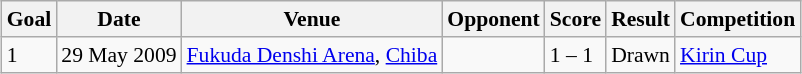<table class="wikitable sortable"  style="margin:auto; font-size:90%;">
<tr>
<th>Goal</th>
<th>Date</th>
<th>Venue</th>
<th>Opponent</th>
<th>Score</th>
<th>Result</th>
<th>Competition</th>
</tr>
<tr>
<td>1</td>
<td>29 May 2009</td>
<td><a href='#'>Fukuda Denshi Arena</a>, <a href='#'>Chiba</a></td>
<td></td>
<td>1 – 1</td>
<td>Drawn</td>
<td><a href='#'>Kirin Cup</a></td>
</tr>
</table>
